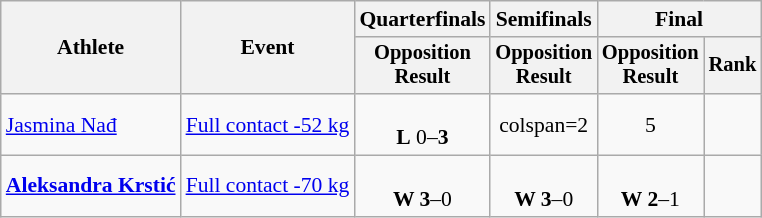<table class="wikitable" style="font-size:90%">
<tr>
<th rowspan="2">Athlete</th>
<th rowspan="2">Event</th>
<th>Quarterfinals</th>
<th>Semifinals</th>
<th colspan=2>Final</th>
</tr>
<tr style="font-size:95%">
<th>Opposition<br>Result</th>
<th>Opposition<br>Result</th>
<th>Opposition<br>Result</th>
<th>Rank</th>
</tr>
<tr align=center>
<td align=left><a href='#'>Jasmina Nađ</a></td>
<td align=left><a href='#'>Full contact -52 kg</a></td>
<td><br><strong>L</strong> 0–<strong>3</strong></td>
<td>colspan=2 </td>
<td>5</td>
</tr>
<tr align=center>
<td align=left><strong><a href='#'>Aleksandra Krstić</a></strong></td>
<td align=left><a href='#'>Full contact -70 kg</a></td>
<td><br><strong>W 3</strong>–0</td>
<td><br><strong>W 3</strong>–0</td>
<td><br><strong>W 2</strong>–1</td>
<td></td>
</tr>
</table>
